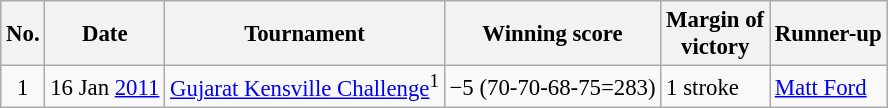<table class="wikitable" style="font-size:95%;">
<tr>
<th>No.</th>
<th>Date</th>
<th>Tournament</th>
<th>Winning score</th>
<th>Margin of<br> victory</th>
<th>Runner-up</th>
</tr>
<tr>
<td align=center>1</td>
<td align=right>16 Jan <a href='#'>2011</a></td>
<td><a href='#'>Gujarat Kensville Challenge</a><sup>1</sup></td>
<td>−5 (70-70-68-75=283)</td>
<td>1 stroke</td>
<td> <a href='#'>Matt Ford</a></td>
</tr>
</table>
